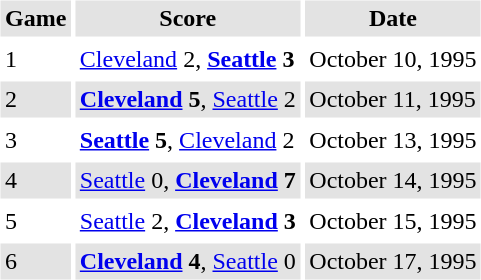<table border="0" cellspacing="3" cellpadding="3">
<tr style="background: #e3e3e3;">
<th>Game</th>
<th>Score</th>
<th>Date</th>
</tr>
<tr>
<td>1</td>
<td><a href='#'>Cleveland</a> 2, <strong><a href='#'>Seattle</a> 3</strong></td>
<td>October 10, 1995</td>
</tr>
<tr style="background: #e3e3e3;">
<td>2</td>
<td><strong><a href='#'>Cleveland</a> 5</strong>, <a href='#'>Seattle</a> 2</td>
<td>October 11, 1995</td>
</tr>
<tr>
<td>3</td>
<td><strong><a href='#'>Seattle</a> 5</strong>, <a href='#'>Cleveland</a> 2</td>
<td>October 13, 1995</td>
</tr>
<tr style="background: #e3e3e3;">
<td>4</td>
<td><a href='#'>Seattle</a> 0, <strong><a href='#'>Cleveland</a> 7</strong></td>
<td>October 14, 1995</td>
</tr>
<tr>
<td>5</td>
<td><a href='#'>Seattle</a> 2, <strong><a href='#'>Cleveland</a> 3</strong></td>
<td>October 15, 1995</td>
</tr>
<tr style="background: #e3e3e3;">
<td>6</td>
<td><strong><a href='#'>Cleveland</a> 4</strong>, <a href='#'>Seattle</a> 0</td>
<td>October 17, 1995</td>
</tr>
</table>
